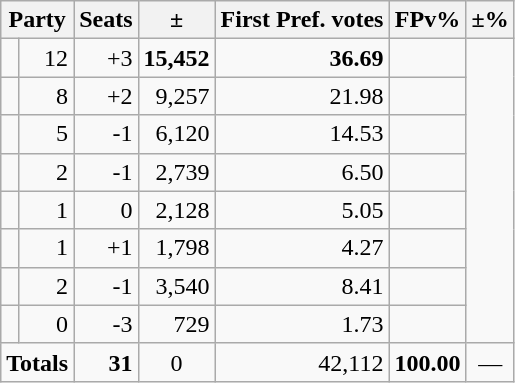<table class=wikitable>
<tr>
<th colspan=2 align=center>Party</th>
<th valign=top>Seats</th>
<th valign=top>±</th>
<th valign=top>First Pref. votes</th>
<th valign=top>FPv%</th>
<th valign=top>±%</th>
</tr>
<tr>
<td></td>
<td align=right>12</td>
<td align=right>+3</td>
<td align=right><strong>15,452</strong></td>
<td align=right><strong>36.69</strong></td>
<td align=right></td>
</tr>
<tr>
<td></td>
<td align=right>8</td>
<td align=right>+2</td>
<td align=right>9,257</td>
<td align=right>21.98</td>
<td align=right></td>
</tr>
<tr>
<td></td>
<td align=right>5</td>
<td align=right>-1</td>
<td align=right>6,120</td>
<td align=right>14.53</td>
<td align=right></td>
</tr>
<tr>
<td></td>
<td align=right>2</td>
<td align=right>-1</td>
<td align=right>2,739</td>
<td align=right>6.50</td>
<td align=right></td>
</tr>
<tr>
<td></td>
<td align=right>1</td>
<td align=right>0</td>
<td align=right>2,128</td>
<td align=right>5.05</td>
<td align=right></td>
</tr>
<tr>
<td></td>
<td align=right>1</td>
<td align=right>+1</td>
<td align=right>1,798</td>
<td align=right>4.27</td>
<td align=right></td>
</tr>
<tr>
<td></td>
<td align=right>2</td>
<td align=right>-1</td>
<td align=right>3,540</td>
<td align=right>8.41</td>
<td align=right></td>
</tr>
<tr>
<td></td>
<td align=right>0</td>
<td align=right>-3</td>
<td align=right>729</td>
<td align=right>1.73</td>
<td align=right></td>
</tr>
<tr>
<td colspan=2 align=center><strong>Totals</strong></td>
<td align=right><strong>31</strong></td>
<td align=center>0</td>
<td align=right>42,112</td>
<td align=center><strong>100.00</strong></td>
<td align=center>—</td>
</tr>
</table>
